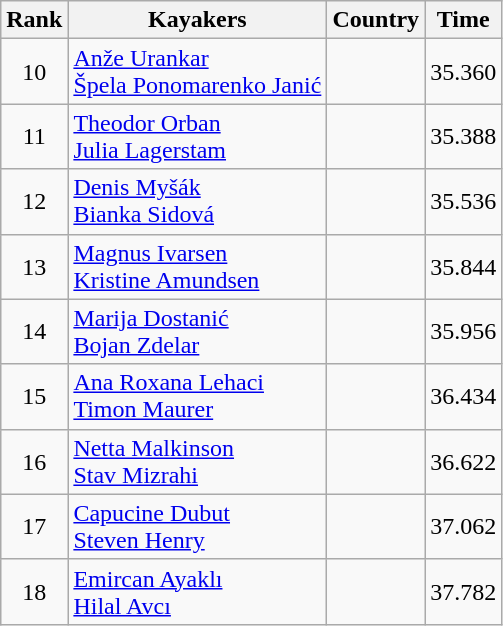<table class="wikitable" style="text-align:center">
<tr>
<th>Rank</th>
<th>Kayakers</th>
<th>Country</th>
<th>Time</th>
</tr>
<tr>
<td>10</td>
<td align=left><a href='#'>Anže Urankar</a><br><a href='#'>Špela Ponomarenko Janić</a></td>
<td align=left></td>
<td>35.360</td>
</tr>
<tr>
<td>11</td>
<td align=left><a href='#'>Theodor Orban</a><br><a href='#'>Julia Lagerstam</a></td>
<td align=left></td>
<td>35.388</td>
</tr>
<tr>
<td>12</td>
<td align=left><a href='#'>Denis Myšák</a><br><a href='#'>Bianka Sidová</a></td>
<td align=left></td>
<td>35.536</td>
</tr>
<tr>
<td>13</td>
<td align=left><a href='#'>Magnus Ivarsen</a><br><a href='#'>Kristine Amundsen</a></td>
<td align=left></td>
<td>35.844</td>
</tr>
<tr>
<td>14</td>
<td align=left><a href='#'>Marija Dostanić</a><br><a href='#'>Bojan Zdelar</a></td>
<td align=left></td>
<td>35.956</td>
</tr>
<tr>
<td>15</td>
<td align=left><a href='#'>Ana Roxana Lehaci</a><br><a href='#'>Timon Maurer</a></td>
<td align=left></td>
<td>36.434</td>
</tr>
<tr>
<td>16</td>
<td align=left><a href='#'>Netta Malkinson</a><br><a href='#'>Stav Mizrahi</a></td>
<td align=left></td>
<td>36.622</td>
</tr>
<tr>
<td>17</td>
<td align=left><a href='#'>Capucine Dubut</a><br><a href='#'>Steven Henry</a></td>
<td align=left></td>
<td>37.062</td>
</tr>
<tr>
<td>18</td>
<td align=left><a href='#'>Emircan Ayaklı</a><br><a href='#'>Hilal Avcı</a></td>
<td align=left></td>
<td>37.782</td>
</tr>
</table>
